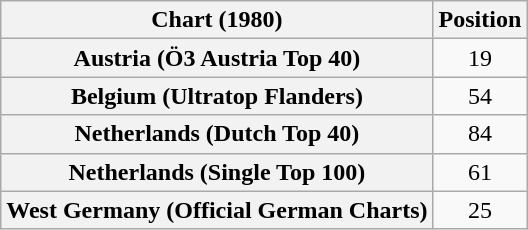<table class="wikitable sortable plainrowheaders" style="text-align:center">
<tr>
<th scope="col">Chart (1980)</th>
<th scope="col">Position</th>
</tr>
<tr>
<th scope="row">Austria (Ö3 Austria Top 40)</th>
<td>19</td>
</tr>
<tr>
<th scope="row">Belgium (Ultratop Flanders)</th>
<td>54</td>
</tr>
<tr>
<th scope="row">Netherlands (Dutch Top 40)</th>
<td>84</td>
</tr>
<tr>
<th scope="row">Netherlands (Single Top 100)</th>
<td>61</td>
</tr>
<tr>
<th scope="row">West Germany (Official German Charts)</th>
<td>25</td>
</tr>
</table>
